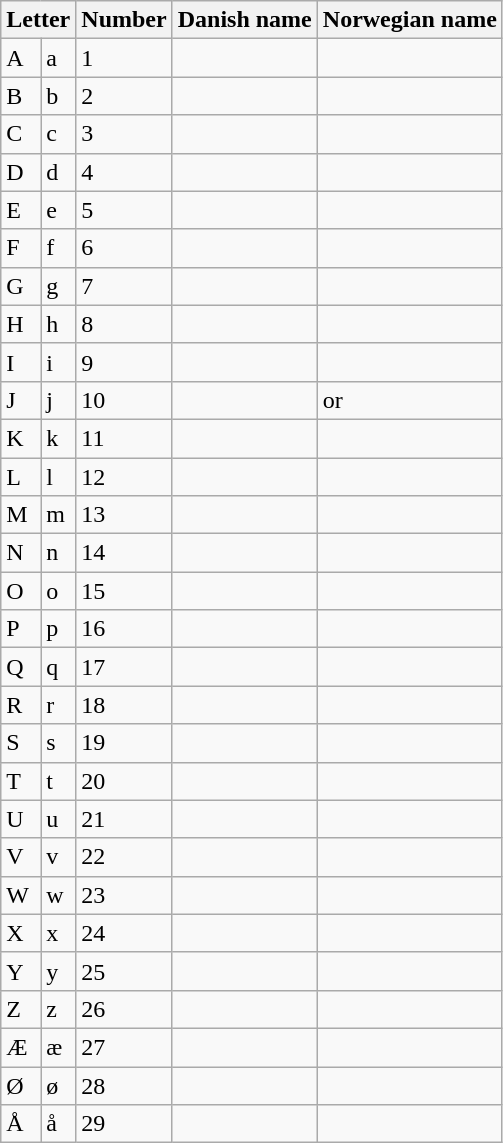<table class=wikitable>
<tr>
<th colspan=2>Letter</th>
<th>Number</th>
<th>Danish name</th>
<th>Norwegian name</th>
</tr>
<tr>
<td>A</td>
<td>a</td>
<td>1</td>
<td></td>
<td></td>
</tr>
<tr>
<td>B</td>
<td>b</td>
<td>2</td>
<td></td>
<td></td>
</tr>
<tr>
<td>C</td>
<td>c</td>
<td>3</td>
<td></td>
<td></td>
</tr>
<tr>
<td>D</td>
<td>d</td>
<td>4</td>
<td></td>
<td></td>
</tr>
<tr>
<td>E</td>
<td>e</td>
<td>5</td>
<td></td>
<td></td>
</tr>
<tr>
<td>F</td>
<td>f</td>
<td>6</td>
<td></td>
<td></td>
</tr>
<tr>
<td>G</td>
<td>g</td>
<td>7</td>
<td></td>
<td></td>
</tr>
<tr>
<td>H</td>
<td>h</td>
<td>8</td>
<td></td>
<td></td>
</tr>
<tr>
<td>I</td>
<td>i</td>
<td>9</td>
<td></td>
<td></td>
</tr>
<tr>
<td>J</td>
<td>j</td>
<td>10</td>
<td></td>
<td> or </td>
</tr>
<tr>
<td>K</td>
<td>k</td>
<td>11</td>
<td></td>
<td></td>
</tr>
<tr>
<td>L</td>
<td>l</td>
<td>12</td>
<td></td>
<td></td>
</tr>
<tr>
<td>M</td>
<td>m</td>
<td>13</td>
<td></td>
<td></td>
</tr>
<tr>
<td>N</td>
<td>n</td>
<td>14</td>
<td></td>
<td></td>
</tr>
<tr>
<td>O</td>
<td>o</td>
<td>15</td>
<td></td>
<td></td>
</tr>
<tr>
<td>P</td>
<td>p</td>
<td>16</td>
<td></td>
<td></td>
</tr>
<tr>
<td>Q</td>
<td>q</td>
<td>17</td>
<td></td>
<td></td>
</tr>
<tr>
<td>R</td>
<td>r</td>
<td>18</td>
<td></td>
<td></td>
</tr>
<tr>
<td>S</td>
<td>s</td>
<td>19</td>
<td></td>
<td></td>
</tr>
<tr>
<td>T</td>
<td>t</td>
<td>20</td>
<td></td>
<td></td>
</tr>
<tr>
<td>U</td>
<td>u</td>
<td>21</td>
<td></td>
<td></td>
</tr>
<tr>
<td>V</td>
<td>v</td>
<td>22</td>
<td></td>
<td></td>
</tr>
<tr>
<td>W</td>
<td>w</td>
<td>23</td>
<td></td>
<td></td>
</tr>
<tr>
<td>X</td>
<td>x</td>
<td>24</td>
<td></td>
<td></td>
</tr>
<tr>
<td>Y</td>
<td>y</td>
<td>25</td>
<td></td>
<td></td>
</tr>
<tr>
<td>Z</td>
<td>z</td>
<td>26</td>
<td></td>
<td></td>
</tr>
<tr>
<td>Æ</td>
<td>æ</td>
<td>27</td>
<td></td>
<td></td>
</tr>
<tr>
<td>Ø</td>
<td>ø</td>
<td>28</td>
<td></td>
<td></td>
</tr>
<tr>
<td>Å</td>
<td>å</td>
<td>29</td>
<td></td>
<td></td>
</tr>
</table>
